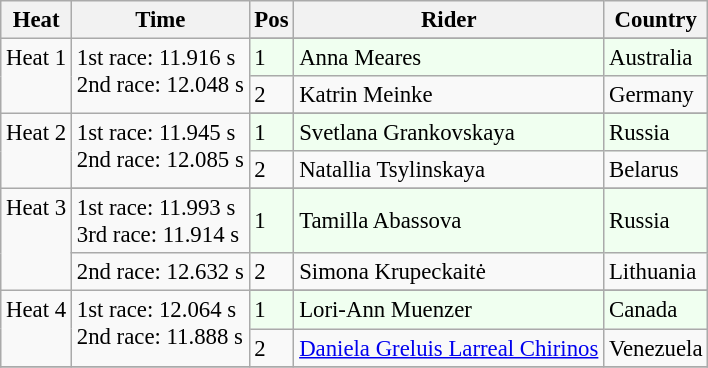<table class="wikitable" style="font-size:95%;">
<tr>
<th>Heat</th>
<th>Time</th>
<th>Pos</th>
<th>Rider</th>
<th>Country</th>
</tr>
<tr>
<td rowspan=3 valign="top">Heat 1</td>
<td rowspan=3 valign="top">1st race: 11.916 s<br>2nd race: 12.048 s</td>
</tr>
<tr bgcolor="honeydew">
<td>1</td>
<td>Anna Meares</td>
<td>Australia</td>
</tr>
<tr>
<td>2</td>
<td>Katrin Meinke</td>
<td>Germany</td>
</tr>
<tr>
<td rowspan=3 valign="top">Heat 2</td>
<td rowspan=3 valign="top">1st race: 11.945 s<br>2nd race: 12.085 s</td>
</tr>
<tr bgcolor="honeydew">
<td>1</td>
<td>Svetlana Grankovskaya</td>
<td>Russia</td>
</tr>
<tr>
<td>2</td>
<td>Natallia Tsylinskaya</td>
<td>Belarus</td>
</tr>
<tr>
<td rowspan=3 valign="top">Heat 3</td>
</tr>
<tr>
<td>1st race: 11.993 s<br>3rd race: 11.914 s</td>
<td bgcolor="honeydew">1</td>
<td bgcolor="honeydew">Tamilla Abassova</td>
<td bgcolor="honeydew">Russia</td>
</tr>
<tr>
<td>2nd race: 12.632 s</td>
<td>2</td>
<td>Simona Krupeckaitė</td>
<td>Lithuania</td>
</tr>
<tr>
<td rowspan=3 valign="top">Heat 4</td>
<td rowspan=3 valign="top">1st race: 12.064 s<br>2nd race: 11.888 s</td>
</tr>
<tr bgcolor="honeydew">
<td>1</td>
<td>Lori-Ann Muenzer</td>
<td>Canada</td>
</tr>
<tr>
<td>2</td>
<td><a href='#'>Daniela Greluis Larreal Chirinos</a></td>
<td>Venezuela</td>
</tr>
<tr>
</tr>
</table>
